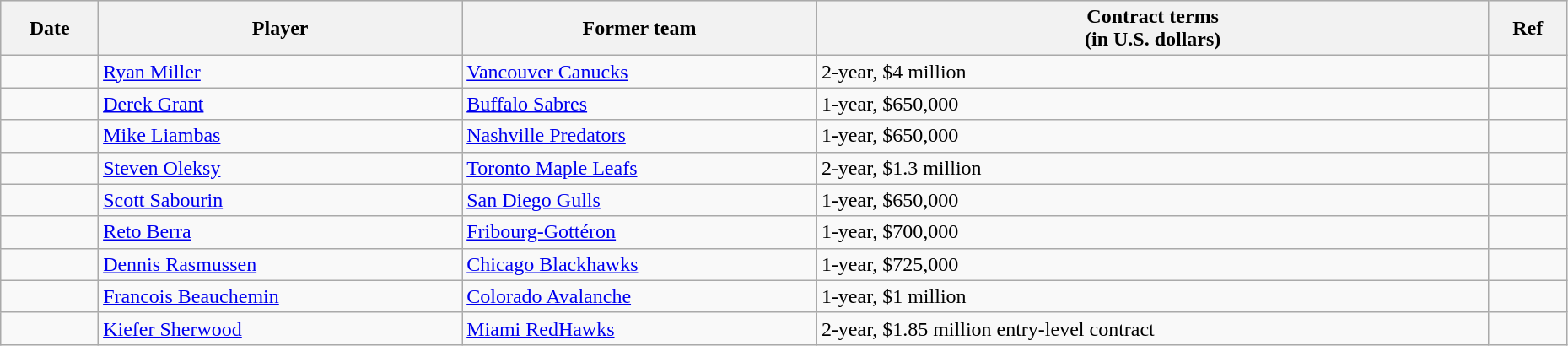<table class="wikitable" width=98%>
<tr style="background:#ddd; text-align:center;">
<th>Date</th>
<th>Player</th>
<th>Former team</th>
<th>Contract terms<br>(in U.S. dollars)</th>
<th>Ref</th>
</tr>
<tr>
<td></td>
<td><a href='#'>Ryan Miller</a></td>
<td><a href='#'>Vancouver Canucks</a></td>
<td>2-year, $4 million</td>
<td></td>
</tr>
<tr>
<td></td>
<td><a href='#'>Derek Grant</a></td>
<td><a href='#'>Buffalo Sabres</a></td>
<td>1-year, $650,000</td>
<td></td>
</tr>
<tr>
<td></td>
<td><a href='#'>Mike Liambas</a></td>
<td><a href='#'>Nashville Predators</a></td>
<td>1-year, $650,000</td>
<td></td>
</tr>
<tr>
<td></td>
<td><a href='#'>Steven Oleksy</a></td>
<td><a href='#'>Toronto Maple Leafs</a></td>
<td>2-year, $1.3 million</td>
<td></td>
</tr>
<tr>
<td></td>
<td><a href='#'>Scott Sabourin</a></td>
<td><a href='#'>San Diego Gulls</a></td>
<td>1-year, $650,000</td>
<td></td>
</tr>
<tr>
<td></td>
<td><a href='#'>Reto Berra</a></td>
<td><a href='#'>Fribourg-Gottéron</a></td>
<td>1-year, $700,000</td>
<td></td>
</tr>
<tr>
<td></td>
<td><a href='#'>Dennis Rasmussen</a></td>
<td><a href='#'>Chicago Blackhawks</a></td>
<td>1-year, $725,000</td>
<td></td>
</tr>
<tr>
<td></td>
<td><a href='#'>Francois Beauchemin</a></td>
<td><a href='#'>Colorado Avalanche</a></td>
<td>1-year, $1 million</td>
<td></td>
</tr>
<tr>
<td></td>
<td><a href='#'>Kiefer Sherwood</a></td>
<td><a href='#'>Miami RedHawks</a></td>
<td>2-year, $1.85 million entry-level contract</td>
<td></td>
</tr>
</table>
